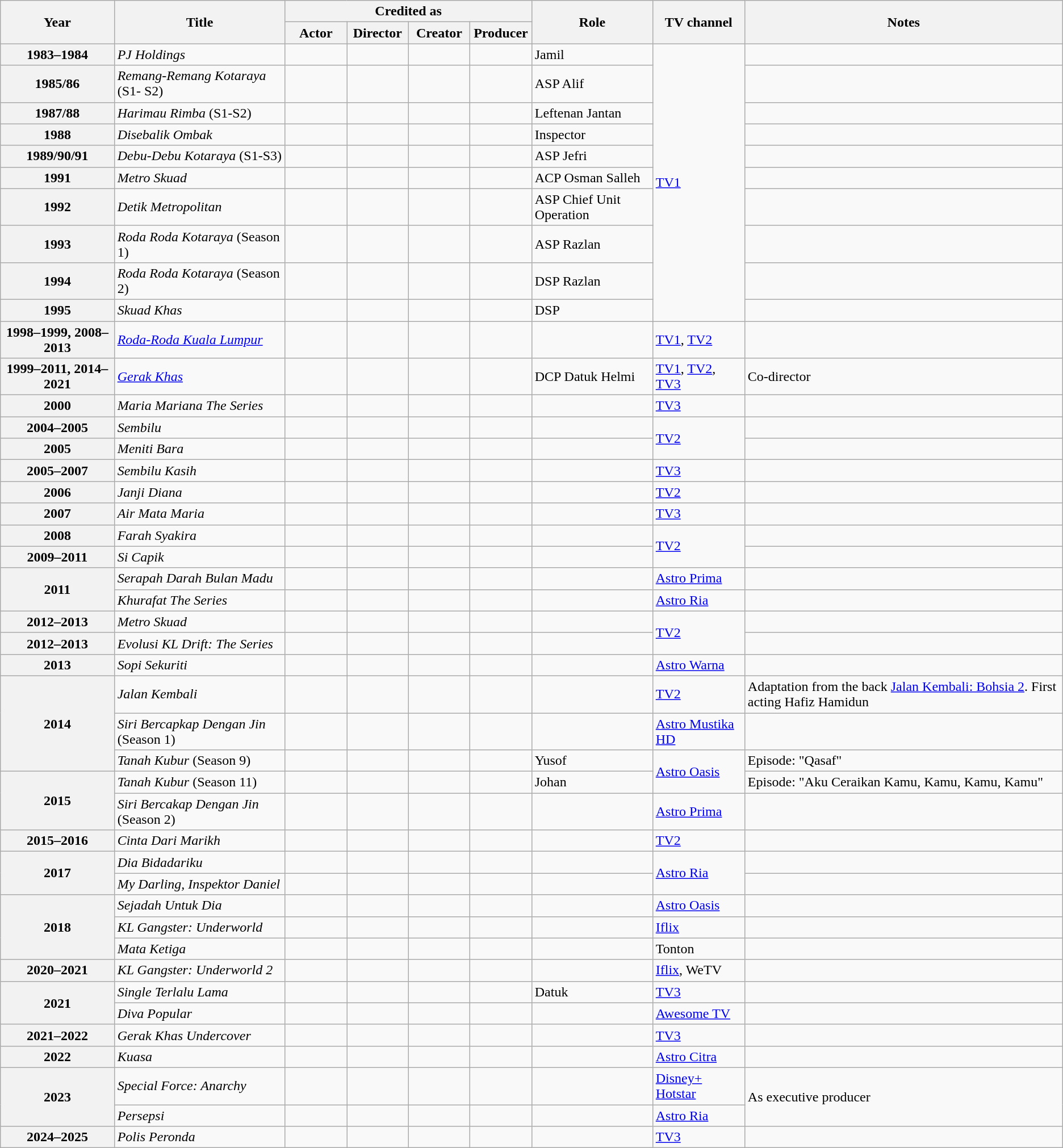<table class="wikitable">
<tr>
<th rowspan="2">Year</th>
<th rowspan="2">Title</th>
<th colspan="4">Credited as</th>
<th rowspan="2">Role</th>
<th rowspan="2">TV channel</th>
<th rowspan="2">Notes</th>
</tr>
<tr>
<th width="65">Actor</th>
<th width="65">Director</th>
<th width="65">Creator</th>
<th width="65">Producer</th>
</tr>
<tr>
<th>1983–1984</th>
<td><em>PJ Holdings</em></td>
<td></td>
<td></td>
<td></td>
<td></td>
<td>Jamil</td>
<td rowspan="10"><a href='#'>TV1</a></td>
<td></td>
</tr>
<tr>
<th>1985/86</th>
<td><em>Remang-Remang Kotaraya</em> (S1- S2)</td>
<td></td>
<td></td>
<td></td>
<td></td>
<td>ASP Alif</td>
<td></td>
</tr>
<tr>
<th>1987/88</th>
<td><em>Harimau Rimba</em> (S1-S2)</td>
<td></td>
<td></td>
<td></td>
<td></td>
<td>Leftenan Jantan</td>
<td></td>
</tr>
<tr>
<th>1988</th>
<td><em>Disebalik Ombak</em></td>
<td></td>
<td></td>
<td></td>
<td></td>
<td>Inspector</td>
<td></td>
</tr>
<tr>
<th>1989/90/91</th>
<td><em>Debu-Debu Kotaraya</em> (S1-S3)</td>
<td></td>
<td></td>
<td></td>
<td></td>
<td>ASP Jefri</td>
<td></td>
</tr>
<tr>
<th>1991</th>
<td><em>Metro Skuad</em></td>
<td></td>
<td></td>
<td></td>
<td></td>
<td>ACP Osman Salleh</td>
<td></td>
</tr>
<tr>
<th>1992</th>
<td><em>Detik Metropolitan</em></td>
<td></td>
<td></td>
<td></td>
<td></td>
<td>ASP Chief Unit Operation</td>
<td></td>
</tr>
<tr>
<th>1993</th>
<td><em>Roda Roda Kotaraya</em> (Season 1)</td>
<td></td>
<td></td>
<td></td>
<td></td>
<td>ASP Razlan</td>
<td></td>
</tr>
<tr>
<th>1994</th>
<td><em>Roda Roda Kotaraya</em> (Season 2)</td>
<td></td>
<td></td>
<td></td>
<td></td>
<td>DSP Razlan</td>
<td></td>
</tr>
<tr>
<th>1995</th>
<td><em>Skuad Khas</em></td>
<td></td>
<td></td>
<td></td>
<td></td>
<td>DSP</td>
<td></td>
</tr>
<tr>
<th>1998–1999, 2008–2013</th>
<td><em><a href='#'>Roda-Roda Kuala Lumpur</a></em></td>
<td></td>
<td></td>
<td></td>
<td></td>
<td></td>
<td><a href='#'>TV1</a>, <a href='#'>TV2</a></td>
<td></td>
</tr>
<tr>
<th>1999–2011, 2014–2021</th>
<td><em><a href='#'>Gerak Khas</a></em></td>
<td></td>
<td></td>
<td></td>
<td></td>
<td>DCP Datuk Helmi</td>
<td><a href='#'>TV1</a>, <a href='#'>TV2</a>, <a href='#'>TV3</a></td>
<td>Co-director</td>
</tr>
<tr>
<th>2000</th>
<td><em>Maria Mariana The Series</em></td>
<td></td>
<td></td>
<td></td>
<td></td>
<td></td>
<td><a href='#'>TV3</a></td>
<td></td>
</tr>
<tr>
<th>2004–2005</th>
<td><em>Sembilu</em></td>
<td></td>
<td></td>
<td></td>
<td></td>
<td></td>
<td rowspan="2"><a href='#'>TV2</a></td>
<td></td>
</tr>
<tr>
<th>2005</th>
<td><em>Meniti Bara</em></td>
<td></td>
<td></td>
<td></td>
<td></td>
<td></td>
<td></td>
</tr>
<tr>
<th>2005–2007</th>
<td><em>Sembilu Kasih</em></td>
<td></td>
<td></td>
<td></td>
<td></td>
<td></td>
<td><a href='#'>TV3</a></td>
<td></td>
</tr>
<tr>
<th>2006</th>
<td><em>Janji Diana</em></td>
<td></td>
<td></td>
<td></td>
<td></td>
<td></td>
<td><a href='#'>TV2</a></td>
<td></td>
</tr>
<tr>
<th>2007</th>
<td><em>Air Mata Maria</em></td>
<td></td>
<td></td>
<td></td>
<td></td>
<td></td>
<td><a href='#'>TV3</a></td>
<td></td>
</tr>
<tr>
<th>2008</th>
<td><em>Farah Syakira</em></td>
<td></td>
<td></td>
<td></td>
<td></td>
<td></td>
<td rowspan="2"><a href='#'>TV2</a></td>
<td></td>
</tr>
<tr>
<th>2009–2011</th>
<td><em>Si Capik</em></td>
<td></td>
<td></td>
<td></td>
<td></td>
<td></td>
<td></td>
</tr>
<tr>
<th rowspan="2">2011</th>
<td><em>Serapah Darah Bulan Madu</em></td>
<td></td>
<td></td>
<td></td>
<td></td>
<td></td>
<td><a href='#'>Astro Prima</a></td>
<td></td>
</tr>
<tr>
<td><em>Khurafat The Series</em></td>
<td></td>
<td></td>
<td></td>
<td></td>
<td></td>
<td><a href='#'>Astro Ria</a></td>
<td></td>
</tr>
<tr>
<th>2012–2013</th>
<td><em>Metro Skuad</em></td>
<td></td>
<td></td>
<td></td>
<td></td>
<td></td>
<td rowspan="2"><a href='#'>TV2</a></td>
<td></td>
</tr>
<tr>
<th>2012–2013</th>
<td><em>Evolusi KL Drift: The Series</em></td>
<td></td>
<td></td>
<td></td>
<td></td>
<td></td>
<td></td>
</tr>
<tr>
<th>2013</th>
<td><em>Sopi Sekuriti</em></td>
<td></td>
<td></td>
<td></td>
<td></td>
<td></td>
<td><a href='#'>Astro Warna</a></td>
<td></td>
</tr>
<tr>
<th rowspan="3">2014</th>
<td><em>Jalan Kembali</em></td>
<td></td>
<td></td>
<td></td>
<td></td>
<td></td>
<td><a href='#'>TV2</a></td>
<td>Adaptation from the back <a href='#'>Jalan Kembali: Bohsia 2</a>. First acting Hafiz Hamidun</td>
</tr>
<tr>
<td><em>Siri Bercapkap Dengan Jin</em> (Season 1)</td>
<td></td>
<td></td>
<td></td>
<td></td>
<td></td>
<td><a href='#'>Astro Mustika HD</a></td>
<td></td>
</tr>
<tr>
<td><em>Tanah Kubur</em> (Season 9)</td>
<td></td>
<td></td>
<td></td>
<td></td>
<td>Yusof</td>
<td rowspan="2"><a href='#'>Astro Oasis</a></td>
<td>Episode: "Qasaf"</td>
</tr>
<tr>
<th rowspan="2">2015</th>
<td><em>Tanah Kubur</em> (Season 11)</td>
<td></td>
<td></td>
<td></td>
<td></td>
<td>Johan</td>
<td>Episode: "Aku Ceraikan Kamu, Kamu, Kamu, Kamu"</td>
</tr>
<tr>
<td><em>Siri Bercakap Dengan Jin</em> (Season 2)</td>
<td></td>
<td></td>
<td></td>
<td></td>
<td></td>
<td><a href='#'>Astro Prima</a></td>
<td></td>
</tr>
<tr>
<th>2015–2016</th>
<td><em>Cinta Dari Marikh</em></td>
<td></td>
<td></td>
<td></td>
<td></td>
<td></td>
<td><a href='#'>TV2</a></td>
<td></td>
</tr>
<tr>
<th rowspan="2">2017</th>
<td><em>Dia Bidadariku</em></td>
<td></td>
<td></td>
<td></td>
<td></td>
<td></td>
<td rowspan="2"><a href='#'>Astro Ria</a></td>
<td></td>
</tr>
<tr>
<td><em>My Darling, Inspektor Daniel</em></td>
<td></td>
<td></td>
<td></td>
<td></td>
<td></td>
<td></td>
</tr>
<tr>
<th rowspan="3">2018</th>
<td><em>Sejadah Untuk Dia</em></td>
<td></td>
<td></td>
<td></td>
<td></td>
<td></td>
<td><a href='#'>Astro Oasis</a></td>
<td></td>
</tr>
<tr>
<td><em>KL Gangster: Underworld</em></td>
<td></td>
<td></td>
<td></td>
<td></td>
<td></td>
<td><a href='#'>Iflix</a></td>
<td></td>
</tr>
<tr>
<td><em>Mata Ketiga</em></td>
<td></td>
<td></td>
<td></td>
<td></td>
<td></td>
<td>Tonton</td>
<td></td>
</tr>
<tr>
<th>2020–2021</th>
<td><em>KL Gangster: Underworld 2</em></td>
<td></td>
<td></td>
<td></td>
<td></td>
<td></td>
<td><a href='#'>Iflix</a>, WeTV</td>
<td></td>
</tr>
<tr>
<th rowspan="2">2021</th>
<td><em>Single Terlalu Lama</em></td>
<td></td>
<td></td>
<td></td>
<td></td>
<td>Datuk</td>
<td><a href='#'>TV3</a></td>
<td></td>
</tr>
<tr>
<td><em>Diva Popular</em></td>
<td></td>
<td></td>
<td></td>
<td></td>
<td></td>
<td><a href='#'>Awesome TV</a></td>
<td></td>
</tr>
<tr>
<th>2021–2022</th>
<td><em>Gerak Khas Undercover</em></td>
<td></td>
<td></td>
<td></td>
<td></td>
<td></td>
<td><a href='#'>TV3</a></td>
<td></td>
</tr>
<tr>
<th>2022</th>
<td><em>Kuasa</em></td>
<td></td>
<td></td>
<td></td>
<td></td>
<td></td>
<td><a href='#'>Astro Citra</a></td>
<td></td>
</tr>
<tr>
<th rowspan="2">2023</th>
<td><em>Special Force: Anarchy</em></td>
<td></td>
<td></td>
<td></td>
<td></td>
<td></td>
<td><a href='#'>Disney+ Hotstar</a></td>
<td rowspan="2">As executive producer</td>
</tr>
<tr>
<td><em>Persepsi</em></td>
<td></td>
<td></td>
<td></td>
<td></td>
<td></td>
<td><a href='#'>Astro Ria</a></td>
</tr>
<tr>
<th>2024–2025</th>
<td><em>Polis Peronda</em></td>
<td></td>
<td></td>
<td></td>
<td></td>
<td></td>
<td><a href='#'>TV3</a></td>
<td></td>
</tr>
</table>
